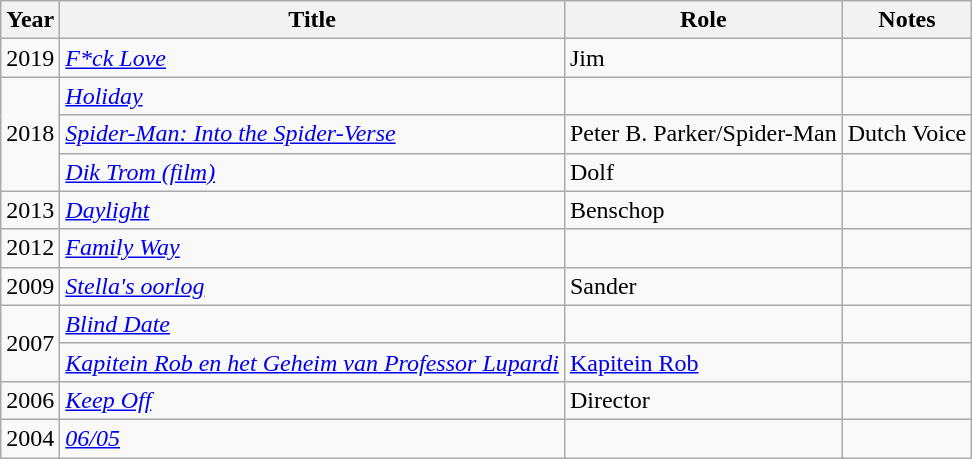<table class="wikitable sortable">
<tr>
<th>Year</th>
<th>Title</th>
<th>Role</th>
<th class="unsortable">Notes</th>
</tr>
<tr>
<td>2019</td>
<td><em><a href='#'>F*ck Love</a></em></td>
<td>Jim</td>
<td></td>
</tr>
<tr>
<td rowspan="3">2018</td>
<td><em><a href='#'>Holiday</a></em></td>
<td></td>
<td></td>
</tr>
<tr>
<td><em><a href='#'>Spider-Man: Into the Spider-Verse</a></em></td>
<td>Peter B. Parker/Spider-Man</td>
<td>Dutch Voice</td>
</tr>
<tr>
<td><em><a href='#'>Dik Trom (film)</a></em></td>
<td>Dolf</td>
<td></td>
</tr>
<tr>
<td>2013</td>
<td><em><a href='#'>Daylight</a></em></td>
<td>Benschop</td>
<td></td>
</tr>
<tr>
<td>2012</td>
<td><em><a href='#'>Family Way </a></em></td>
<td></td>
<td></td>
</tr>
<tr>
<td>2009</td>
<td><em><a href='#'>Stella's oorlog</a></em></td>
<td>Sander</td>
<td></td>
</tr>
<tr>
<td rowspan="2">2007</td>
<td><em><a href='#'>Blind Date</a></em></td>
<td></td>
<td></td>
</tr>
<tr>
<td><em><a href='#'>Kapitein Rob en het Geheim van Professor Lupardi</a></em></td>
<td><a href='#'>Kapitein Rob</a></td>
<td></td>
</tr>
<tr>
<td>2006</td>
<td><em><a href='#'>Keep Off </a></em></td>
<td>Director</td>
<td></td>
</tr>
<tr>
<td>2004</td>
<td><em><a href='#'>06/05</a></em></td>
<td></td>
<td></td>
</tr>
</table>
